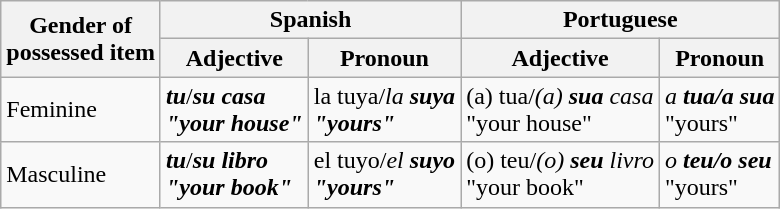<table class="wikitable">
<tr>
<th rowspan="2">Gender of <br>possessed item</th>
<th colspan="2" style="text-align: center;">Spanish</th>
<th colspan="2" style="text-align: center;">Portuguese</th>
</tr>
<tr>
<th>Adjective</th>
<th>Pronoun</th>
<th>Adjective</th>
<th>Pronoun</th>
</tr>
<tr>
<td>Feminine</td>
<td><strong><em>tu</em></strong>/<strong><em>su<strong> casa<em><br> "your house"</td>
<td></em>la </strong>tuya</em></strong>/<em>la <strong>suya<strong><em><br> "yours"</td>
<td></em>(a) </strong>tua</em></strong>/<em>(a) <strong>sua</strong> casa</em><br>"your house"</td>
<td><em>a <strong>tua<strong><em>/</em>a </strong>sua</em></strong><br>"yours"</td>
</tr>
<tr>
<td>Masculine</td>
<td><strong><em>tu</em></strong>/<strong><em>su<strong> libro<em><br> "your book"</td>
<td></em>el </strong>tuyo</em></strong>/<em>el <strong>suyo<strong><em><br> "yours"</td>
<td></em>(o) </strong>teu</em></strong>/<em>(o) <strong>seu</strong> livro</em><br>"your book"</td>
<td><em>o <strong>teu<strong><em>/</em>o </strong>seu</em></strong><br>"yours"</td>
</tr>
</table>
